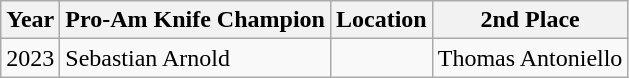<table class="wikitable">
<tr>
<th>Year</th>
<th>Pro-Am Knife Champion</th>
<th>Location</th>
<th>2nd Place</th>
</tr>
<tr>
<td>2023</td>
<td>Sebastian Arnold</td>
<td> </td>
<td>Thomas Antoniello</td>
</tr>
</table>
